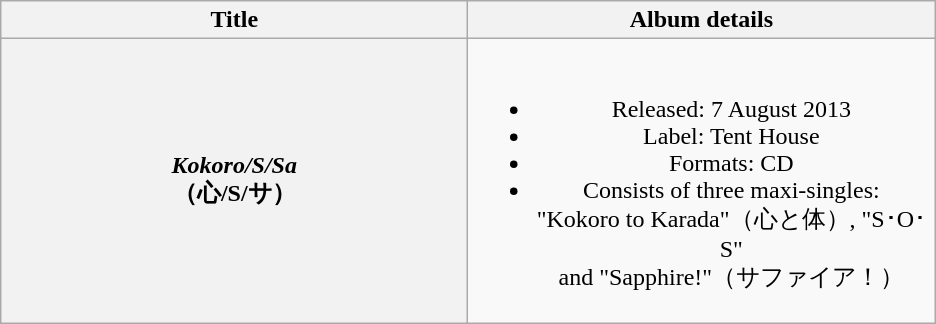<table class="wikitable plainrowheaders" style="text-align:center;">
<tr>
<th scope="col" style="width:19em;">Title</th>
<th scope="col" style="width:19em;">Album details</th>
</tr>
<tr>
<th scope="row"><em>Kokoro/S/Sa</em><br>（心/S/サ）</th>
<td><br><ul><li>Released: 7 August 2013</li><li>Label: Tent House</li><li>Formats: CD</li><li>Consists of three maxi-singles:<br>"Kokoro to Karada"（心と体）, "S･O･S"<br>and "Sapphire!"（サファイア！）</li></ul></td>
</tr>
</table>
